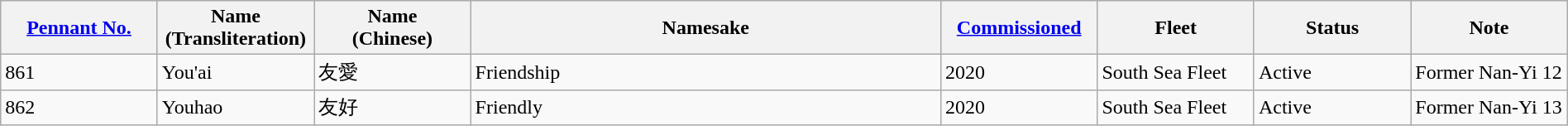<table class="wikitable sortable"  style="margin:auto; width:100%;">
<tr>
<th style="text-align:center; width:10%;"><a href='#'>Pennant No.</a></th>
<th style="text-align:center; width:10%;">Name<br>(Transliteration)</th>
<th style="text-align:center; width:10%;">Name<br>(Chinese)</th>
<th>Namesake</th>
<th style="text-align:center; width:10%;"><a href='#'>Commissioned</a></th>
<th style="text-align:center; width:10%;">Fleet</th>
<th style="text-align:center; width:10%;">Status</th>
<th style="text-align:center; width:10%;">Note</th>
</tr>
<tr>
<td>861</td>
<td>You'ai</td>
<td>友愛</td>
<td>Friendship</td>
<td>2020</td>
<td>South Sea Fleet</td>
<td><span>Active</span></td>
<td>Former Nan-Yi 12</td>
</tr>
<tr>
<td>862</td>
<td>Youhao</td>
<td>友好</td>
<td>Friendly</td>
<td>2020</td>
<td>South Sea Fleet</td>
<td><span>Active</span></td>
<td>Former Nan-Yi 13</td>
</tr>
</table>
